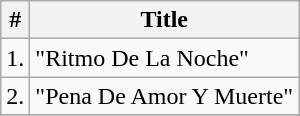<table class="wikitable">
<tr>
<th>#</th>
<th>Title</th>
</tr>
<tr>
<td>1.</td>
<td>"Ritmo De La Noche"</td>
</tr>
<tr>
<td>2.</td>
<td>"Pena De Amor Y Muerte"</td>
</tr>
<tr>
</tr>
</table>
